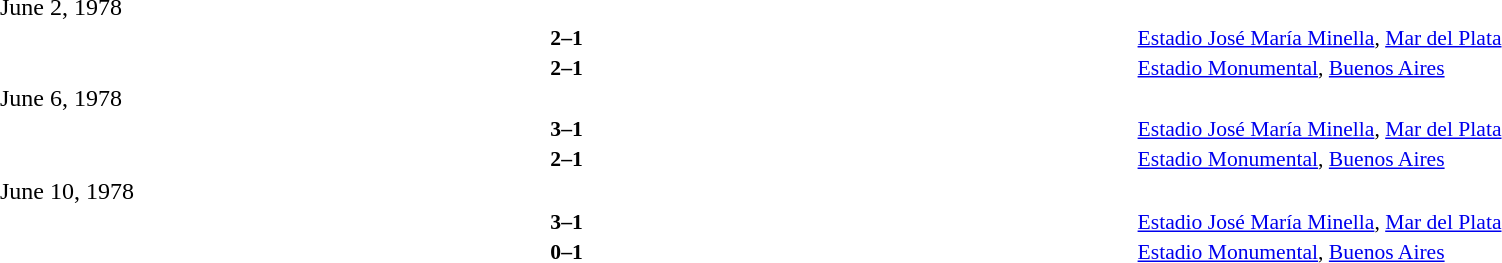<table style="width:100%" cellspacing="1">
<tr>
<th width=25%></th>
<th width=10%></th>
<th width=25%></th>
</tr>
<tr>
<td>June 2, 1978</td>
</tr>
<tr style=font-size:90%>
<td align=right></td>
<td align=center><strong>2–1</strong></td>
<td></td>
<td><a href='#'>Estadio José María Minella</a>, <a href='#'>Mar del Plata</a></td>
</tr>
<tr style=font-size:90%>
<td align=right></td>
<td align=center><strong>2–1</strong></td>
<td></td>
<td><a href='#'>Estadio Monumental</a>, <a href='#'>Buenos Aires</a></td>
</tr>
<tr>
<td>June 6, 1978</td>
</tr>
<tr style=font-size:90%>
<td align=right></td>
<td align=center><strong>3–1</strong></td>
<td></td>
<td><a href='#'>Estadio José María Minella</a>, <a href='#'>Mar del Plata</a></td>
</tr>
<tr style=font-size:90%>
<td align=right></td>
<td align=center><strong>2–1</strong></td>
<td></td>
<td><a href='#'>Estadio Monumental</a>, <a href='#'>Buenos Aires</a></td>
</tr>
<tr>
</tr>
<tr>
<td>June 10, 1978</td>
</tr>
<tr style=font-size:90%>
<td align=right></td>
<td align=center><strong>3–1</strong></td>
<td></td>
<td><a href='#'>Estadio José María Minella</a>, <a href='#'>Mar del Plata</a></td>
</tr>
<tr style=font-size:90%>
<td align=right></td>
<td align=center><strong>0–1</strong></td>
<td></td>
<td><a href='#'>Estadio Monumental</a>, <a href='#'>Buenos Aires</a></td>
</tr>
<tr>
</tr>
</table>
